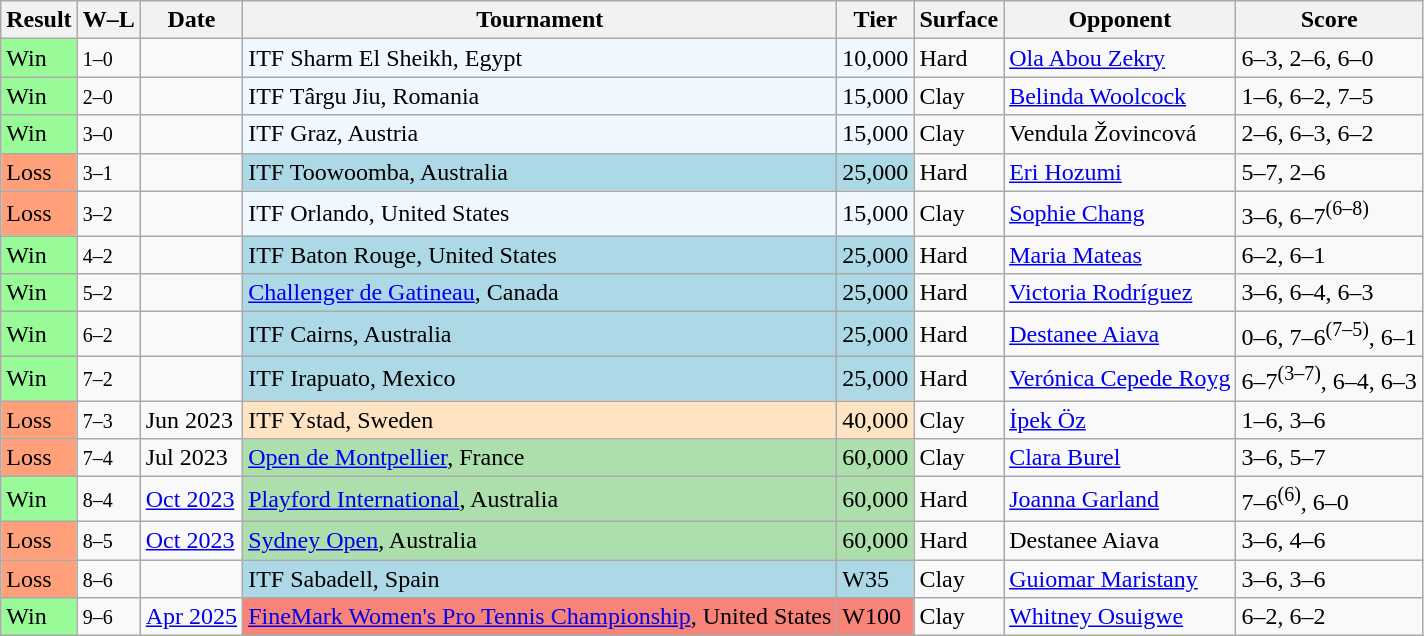<table class="sortable wikitable nowrap">
<tr>
<th>Result</th>
<th class="unsortable">W–L</th>
<th>Date</th>
<th>Tournament</th>
<th>Tier</th>
<th>Surface</th>
<th>Opponent</th>
<th class="unsortable">Score</th>
</tr>
<tr>
<td style="background:#98fb98;">Win</td>
<td><small>1–0</small></td>
<td></td>
<td style="background:#f0f8ff;">ITF Sharm El Sheikh, Egypt</td>
<td style="background:#f0f8ff;">10,000</td>
<td>Hard</td>
<td> <a href='#'>Ola Abou Zekry</a></td>
<td>6–3, 2–6, 6–0</td>
</tr>
<tr>
<td style="background:#98fb98;">Win</td>
<td><small>2–0</small></td>
<td></td>
<td style="background:#f0f8ff;">ITF Târgu Jiu, Romania</td>
<td style="background:#f0f8ff;">15,000</td>
<td>Clay</td>
<td> <a href='#'>Belinda Woolcock</a></td>
<td>1–6, 6–2, 7–5</td>
</tr>
<tr>
<td style="background:#98fb98;">Win</td>
<td><small>3–0</small></td>
<td></td>
<td style="background:#f0f8ff;">ITF Graz, Austria</td>
<td style="background:#f0f8ff;">15,000</td>
<td>Clay</td>
<td> Vendula Žovincová</td>
<td>2–6, 6–3, 6–2</td>
</tr>
<tr>
<td style="background:#ffa07a;">Loss</td>
<td><small>3–1</small></td>
<td></td>
<td style="background:lightblue">ITF Toowoomba, Australia</td>
<td style="background:lightblue">25,000</td>
<td>Hard</td>
<td> <a href='#'>Eri Hozumi</a></td>
<td>5–7, 2–6</td>
</tr>
<tr>
<td style="background:#ffa07a;">Loss</td>
<td><small>3–2</small></td>
<td></td>
<td style="background:#f0f8ff;">ITF Orlando, United States</td>
<td style="background:#f0f8ff;">15,000</td>
<td>Clay</td>
<td> <a href='#'>Sophie Chang</a></td>
<td>3–6, 6–7<sup>(6–8)</sup></td>
</tr>
<tr>
<td style="background:#98fb98;">Win</td>
<td><small>4–2</small></td>
<td></td>
<td style="background:lightblue">ITF Baton Rouge, United States</td>
<td style="background:lightblue">25,000</td>
<td>Hard</td>
<td> <a href='#'>Maria Mateas</a></td>
<td>6–2, 6–1</td>
</tr>
<tr>
<td style="background:#98fb98;">Win</td>
<td><small>5–2</small></td>
<td></td>
<td style="background:lightblue"><a href='#'>Challenger de Gatineau</a>, Canada</td>
<td style="background:lightblue">25,000</td>
<td>Hard</td>
<td> <a href='#'>Victoria Rodríguez</a></td>
<td>3–6, 6–4, 6–3</td>
</tr>
<tr>
<td style="background:#98fb98;">Win</td>
<td><small>6–2</small></td>
<td></td>
<td style="background:lightblue">ITF Cairns, Australia</td>
<td style="background:lightblue">25,000</td>
<td>Hard</td>
<td> <a href='#'>Destanee Aiava</a></td>
<td>0–6, 7–6<sup>(7–5)</sup>, 6–1</td>
</tr>
<tr>
<td style="background:#98fb98;">Win</td>
<td><small>7–2</small></td>
<td></td>
<td style="background:lightblue">ITF Irapuato, Mexico</td>
<td style="background:lightblue">25,000</td>
<td>Hard</td>
<td> <a href='#'>Verónica Cepede Royg</a></td>
<td>6–7<sup>(3–7)</sup>, 6–4, 6–3</td>
</tr>
<tr>
<td style="background:#ffa07a;">Loss</td>
<td><small>7–3</small></td>
<td>Jun 2023</td>
<td bgcolor=ffe4c4>ITF Ystad, Sweden</td>
<td bgcolor=ffe4c4>40,000</td>
<td>Clay</td>
<td> <a href='#'>İpek Öz</a></td>
<td>1–6, 3–6</td>
</tr>
<tr>
<td style="background:#ffa07a;">Loss</td>
<td><small>7–4</small></td>
<td>Jul 2023</td>
<td style="background:#addfad;"><a href='#'>Open de Montpellier</a>, France</td>
<td style="background:#addfad;">60,000</td>
<td>Clay</td>
<td> <a href='#'>Clara Burel</a></td>
<td>3–6, 5–7</td>
</tr>
<tr>
<td style="background:#98fb98;">Win</td>
<td><small>8–4</small></td>
<td><a href='#'>Oct 2023</a></td>
<td style="background:#addfad;"><a href='#'>Playford International</a>, Australia</td>
<td style="background:#addfad;">60,000</td>
<td>Hard</td>
<td> <a href='#'>Joanna Garland</a></td>
<td>7–6<sup>(6)</sup>, 6–0</td>
</tr>
<tr>
<td style="background:#ffa07a;">Loss</td>
<td><small>8–5</small></td>
<td><a href='#'>Oct 2023</a></td>
<td style="background:#addfad;"><a href='#'>Sydney Open</a>, Australia</td>
<td style="background:#addfad;">60,000</td>
<td>Hard</td>
<td> Destanee Aiava</td>
<td>3–6, 4–6</td>
</tr>
<tr>
<td style="background:#ffa07a;">Loss</td>
<td><small>8–6</small></td>
<td></td>
<td style="background:lightblue">ITF Sabadell, Spain</td>
<td style="background:lightblue">W35</td>
<td>Clay</td>
<td> <a href='#'>Guiomar Maristany</a></td>
<td>3–6, 3–6</td>
</tr>
<tr>
<td style="background:#98fb98;">Win</td>
<td><small>9–6</small></td>
<td><a href='#'>Apr 2025</a></td>
<td style="background:#f88379;"><a href='#'>FineMark Women's Pro Tennis Championship</a>, United States</td>
<td style="background:#f88379;">W100</td>
<td>Clay</td>
<td> <a href='#'>Whitney Osuigwe</a></td>
<td>6–2, 6–2</td>
</tr>
</table>
